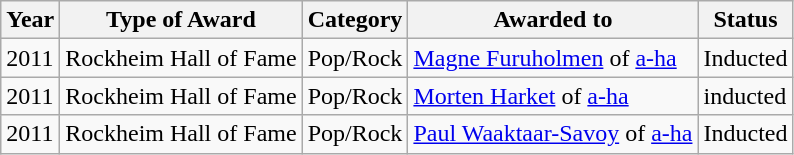<table class="wikitable">
<tr>
<th>Year</th>
<th>Type of Award</th>
<th>Category</th>
<th>Awarded to</th>
<th>Status</th>
</tr>
<tr>
<td>2011</td>
<td>Rockheim Hall of Fame</td>
<td>Pop/Rock</td>
<td><a href='#'>Magne Furuholmen</a> of <a href='#'>a-ha</a></td>
<td>Inducted</td>
</tr>
<tr>
<td>2011</td>
<td>Rockheim Hall of Fame</td>
<td>Pop/Rock</td>
<td><a href='#'>Morten Harket</a> of <a href='#'>a-ha</a></td>
<td>inducted</td>
</tr>
<tr>
<td>2011</td>
<td>Rockheim Hall of Fame</td>
<td>Pop/Rock</td>
<td><a href='#'>Paul Waaktaar-Savoy</a> of <a href='#'>a-ha</a></td>
<td>Inducted</td>
</tr>
</table>
